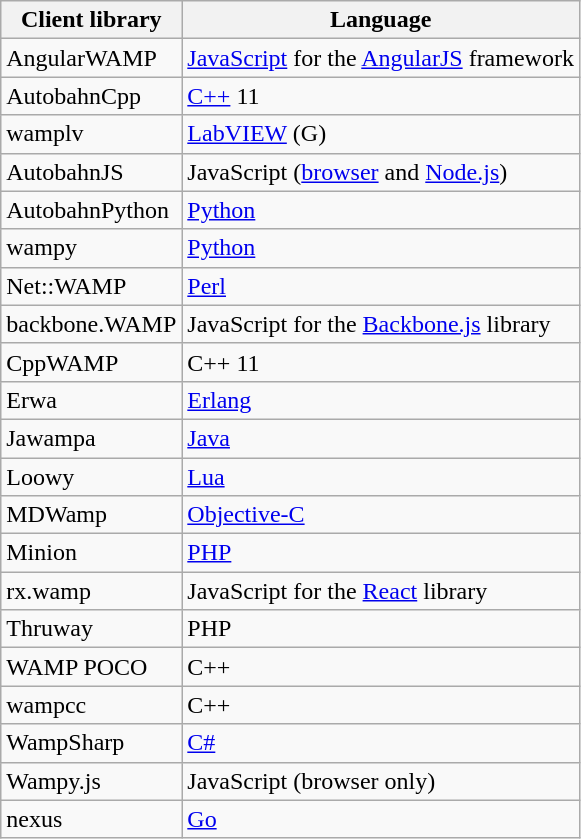<table class="wikitable">
<tr>
<th>Client library</th>
<th>Language</th>
</tr>
<tr>
<td>AngularWAMP</td>
<td><a href='#'>JavaScript</a> for the <a href='#'>AngularJS</a> framework</td>
</tr>
<tr>
<td>AutobahnCpp</td>
<td><a href='#'>C++</a> 11</td>
</tr>
<tr>
<td>wamplv</td>
<td><a href='#'>LabVIEW</a> (G)</td>
</tr>
<tr>
<td>AutobahnJS</td>
<td>JavaScript (<a href='#'>browser</a> and <a href='#'>Node.js</a>)</td>
</tr>
<tr>
<td>AutobahnPython</td>
<td><a href='#'>Python</a></td>
</tr>
<tr>
<td>wampy</td>
<td><a href='#'>Python</a></td>
</tr>
<tr>
<td>Net::WAMP</td>
<td><a href='#'>Perl</a></td>
</tr>
<tr>
<td>backbone.WAMP</td>
<td>JavaScript for the <a href='#'>Backbone.js</a> library</td>
</tr>
<tr>
<td>CppWAMP</td>
<td>C++ 11</td>
</tr>
<tr>
<td>Erwa</td>
<td><a href='#'>Erlang</a></td>
</tr>
<tr>
<td>Jawampa</td>
<td><a href='#'>Java</a></td>
</tr>
<tr>
<td [>Loowy</td>
<td><a href='#'>Lua</a></td>
</tr>
<tr>
<td>MDWamp</td>
<td><a href='#'>Objective-C</a></td>
</tr>
<tr>
<td>Minion</td>
<td><a href='#'>PHP</a></td>
</tr>
<tr>
<td>rx.wamp</td>
<td>JavaScript for the <a href='#'>React</a> library</td>
</tr>
<tr>
<td>Thruway</td>
<td>PHP</td>
</tr>
<tr>
<td>WAMP POCO</td>
<td>C++</td>
</tr>
<tr>
<td>wampcc</td>
<td>C++</td>
</tr>
<tr>
<td>WampSharp</td>
<td><a href='#'>C#</a></td>
</tr>
<tr>
<td>Wampy.js</td>
<td>JavaScript (browser only)</td>
</tr>
<tr>
<td>nexus</td>
<td><a href='#'>Go</a></td>
</tr>
</table>
